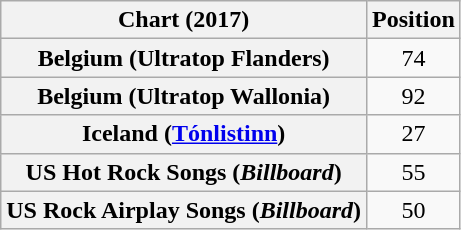<table class="wikitable sortable plainrowheaders" style="text-align:center">
<tr>
<th scope="col">Chart (2017)</th>
<th scope="col">Position</th>
</tr>
<tr>
<th scope="row">Belgium (Ultratop Flanders)</th>
<td>74</td>
</tr>
<tr>
<th scope="row">Belgium (Ultratop Wallonia)</th>
<td>92</td>
</tr>
<tr>
<th scope="row">Iceland (<a href='#'>Tónlistinn</a>)</th>
<td>27</td>
</tr>
<tr>
<th scope="row">US Hot Rock Songs (<em>Billboard</em>)</th>
<td>55</td>
</tr>
<tr>
<th scope="row">US Rock Airplay Songs (<em>Billboard</em>)</th>
<td>50</td>
</tr>
</table>
